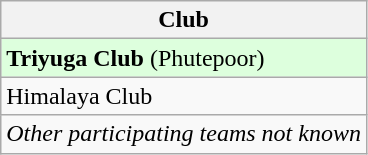<table class="wikitable" border="1">
<tr>
<th>Club</th>
</tr>
<tr bgcolor=#dfd>
<td><strong>Triyuga Club</strong> (Phutepoor)</td>
</tr>
<tr>
<td>Himalaya Club</td>
</tr>
<tr>
<td><em>Other participating teams not known</em></td>
</tr>
</table>
